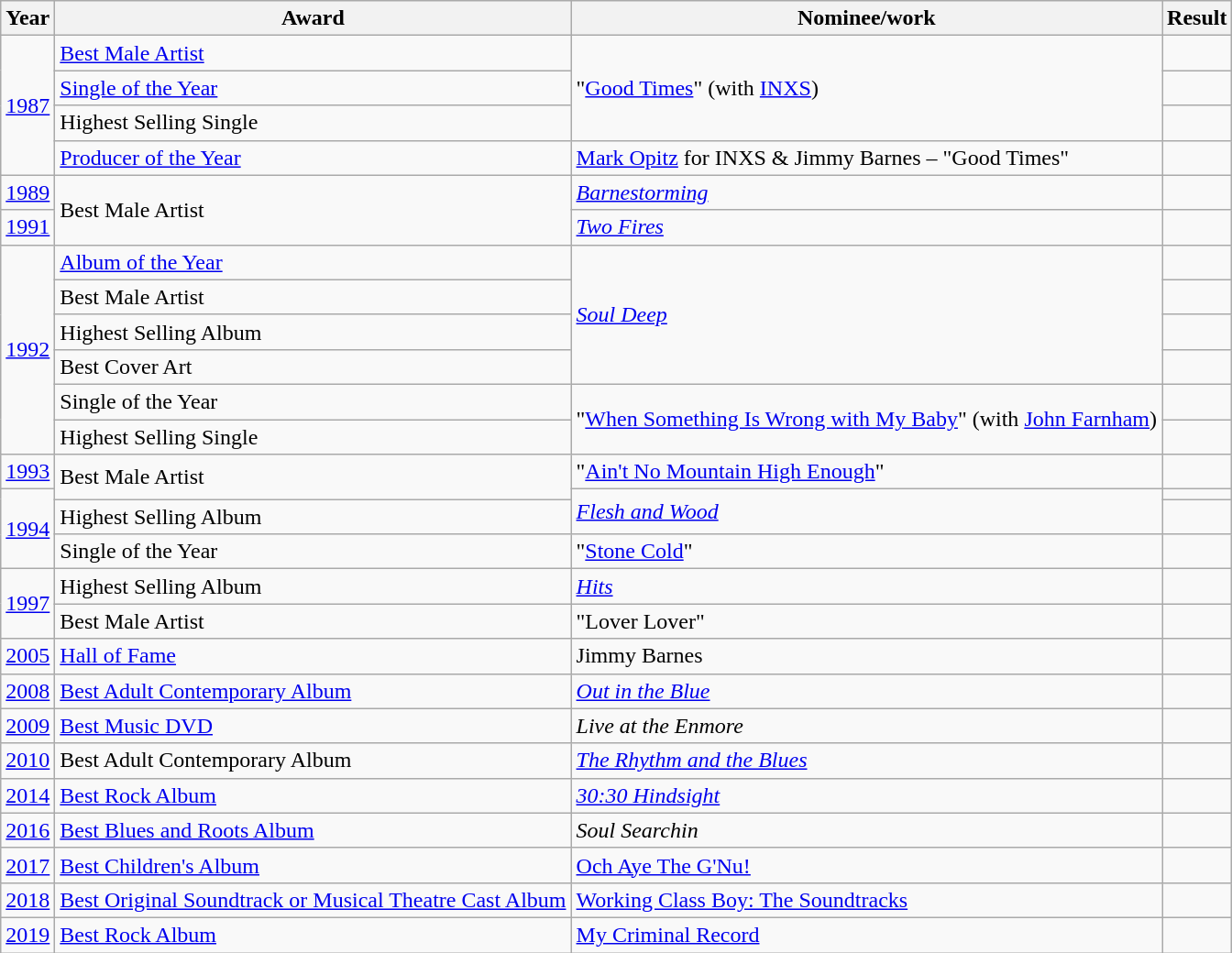<table class="wikitable">
<tr>
<th>Year</th>
<th>Award</th>
<th>Nominee/work</th>
<th>Result</th>
</tr>
<tr>
<td rowspan="4"><a href='#'>1987</a></td>
<td><a href='#'>Best Male Artist</a></td>
<td rowspan="3">"<a href='#'>Good Times</a>" (with <a href='#'>INXS</a>)</td>
<td></td>
</tr>
<tr>
<td><a href='#'>Single of the Year</a></td>
<td></td>
</tr>
<tr>
<td>Highest Selling Single</td>
<td></td>
</tr>
<tr>
<td><a href='#'>Producer of the Year</a></td>
<td><a href='#'>Mark Opitz</a> for INXS & Jimmy Barnes – "Good Times"</td>
<td></td>
</tr>
<tr>
<td><a href='#'>1989</a></td>
<td rowspan="2">Best Male Artist</td>
<td><em><a href='#'>Barnestorming</a></em></td>
<td></td>
</tr>
<tr>
<td><a href='#'>1991</a></td>
<td><em><a href='#'>Two Fires</a></em></td>
<td></td>
</tr>
<tr>
<td rowspan="6"><a href='#'>1992</a></td>
<td><a href='#'>Album of the Year</a></td>
<td rowspan="4"><em><a href='#'>Soul Deep</a></em></td>
<td></td>
</tr>
<tr>
<td>Best Male Artist</td>
<td></td>
</tr>
<tr>
<td>Highest Selling Album</td>
<td></td>
</tr>
<tr>
<td>Best Cover Art</td>
<td></td>
</tr>
<tr>
<td>Single of the Year</td>
<td rowspan="2">"<a href='#'>When Something Is Wrong with My Baby</a>" (with <a href='#'>John Farnham</a>)</td>
<td></td>
</tr>
<tr>
<td>Highest Selling Single</td>
<td></td>
</tr>
<tr>
<td><a href='#'>1993</a></td>
<td rowspan="2">Best Male Artist</td>
<td>"<a href='#'>Ain't No Mountain High Enough</a>"</td>
<td></td>
</tr>
<tr>
<td rowspan="3"><a href='#'>1994</a></td>
<td rowspan="2"><em><a href='#'>Flesh and Wood</a></em></td>
<td></td>
</tr>
<tr>
<td>Highest Selling Album</td>
<td></td>
</tr>
<tr>
<td>Single of the Year</td>
<td>"<a href='#'>Stone Cold</a>"</td>
<td></td>
</tr>
<tr>
<td rowspan="2"><a href='#'>1997</a></td>
<td>Highest Selling Album</td>
<td><em><a href='#'>Hits</a></em></td>
<td></td>
</tr>
<tr>
<td>Best Male Artist</td>
<td>"Lover Lover"</td>
<td></td>
</tr>
<tr>
<td><a href='#'>2005</a></td>
<td><a href='#'>Hall of Fame</a></td>
<td>Jimmy Barnes</td>
<td></td>
</tr>
<tr>
<td><a href='#'>2008</a></td>
<td><a href='#'>Best Adult Contemporary Album</a></td>
<td><em><a href='#'>Out in the Blue</a></em></td>
<td></td>
</tr>
<tr>
<td><a href='#'>2009</a></td>
<td><a href='#'>Best Music DVD</a></td>
<td><em>Live at the Enmore</em></td>
<td></td>
</tr>
<tr>
<td><a href='#'>2010</a></td>
<td>Best Adult Contemporary Album</td>
<td><em><a href='#'>The Rhythm and the Blues</a></em></td>
<td></td>
</tr>
<tr>
<td><a href='#'>2014</a></td>
<td><a href='#'>Best Rock Album</a></td>
<td><em><a href='#'>30:30 Hindsight</a></em></td>
<td></td>
</tr>
<tr>
<td><a href='#'>2016</a></td>
<td><a href='#'>Best Blues and Roots Album</a></td>
<td><em>Soul Searchin<strong></td>
<td></td>
</tr>
<tr>
<td><a href='#'>2017</a></td>
<td><a href='#'>Best Children's Album</a></td>
<td></em><a href='#'>Och Aye The G'Nu!</a><em></td>
<td></td>
</tr>
<tr>
<td><a href='#'>2018</a></td>
<td><a href='#'>Best Original Soundtrack or Musical Theatre Cast Album</a></td>
<td></em><a href='#'>Working Class Boy: The Soundtracks</a><em></td>
<td></td>
</tr>
<tr>
<td><a href='#'>2019</a></td>
<td><a href='#'>Best Rock Album</a></td>
<td></em><a href='#'>My Criminal Record</a><em></td>
<td></td>
</tr>
</table>
